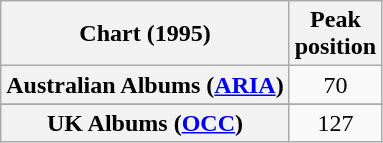<table class="wikitable sortable plainrowheaders" style="text-align:center">
<tr>
<th>Chart (1995)</th>
<th>Peak<br>position</th>
</tr>
<tr>
<th scope="row">Australian Albums (<a href='#'>ARIA</a>)</th>
<td>70</td>
</tr>
<tr>
</tr>
<tr>
<th scope="row">UK Albums (<a href='#'>OCC</a>)</th>
<td>127</td>
</tr>
</table>
